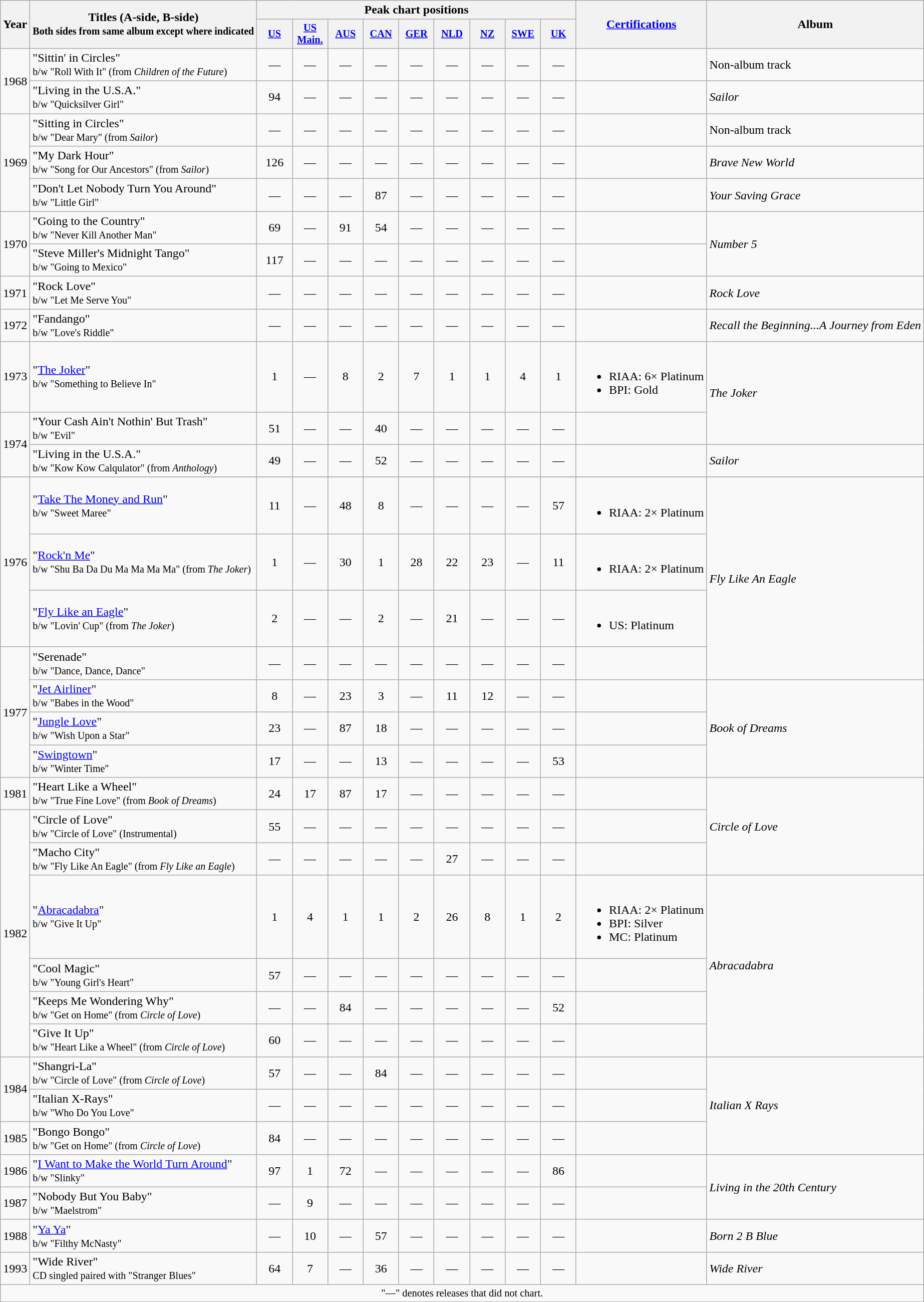<table class="wikitable">
<tr>
<th rowspan="2">Year</th>
<th rowspan="2">Titles (A-side, B-side)<br><small>Both sides from same album except where indicated</small></th>
<th colspan="9">Peak chart positions</th>
<th rowspan="2"><a href='#'>Certifications</a></th>
<th rowspan="2">Album</th>
</tr>
<tr>
<th style="width:3em;font-size:85%"><a href='#'>US</a><br></th>
<th style="width:3em;font-size:85%"><a href='#'>US<br>Main.</a><br></th>
<th style="width:3em;font-size:85%"><a href='#'>AUS</a><br></th>
<th style="width:3em;font-size:85%"><a href='#'>CAN</a><br></th>
<th style="width:3em;font-size:85%"><a href='#'>GER</a><br></th>
<th style="width:3em;font-size:85%"><a href='#'>NLD</a><br></th>
<th style="width:3em;font-size:85%"><a href='#'>NZ</a><br></th>
<th style="width:3em;font-size:85%"><a href='#'>SWE</a><br></th>
<th style="width:3em;font-size:85%"><a href='#'>UK</a><br></th>
</tr>
<tr>
<td rowspan="2">1968</td>
<td>"Sittin' in Circles"<br><small>b/w "Roll With It" (from <em>Children of the Future</em>)</small></td>
<td style="text-align:center;">—</td>
<td style="text-align:center;">—</td>
<td style="text-align:center;">—</td>
<td style="text-align:center;">—</td>
<td style="text-align:center;">—</td>
<td style="text-align:center;">—</td>
<td style="text-align:center;">—</td>
<td style="text-align:center;">—</td>
<td style="text-align:center;">—</td>
<td></td>
<td>Non-album track</td>
</tr>
<tr>
<td>"Living in the U.S.A."<br><small>b/w "Quicksilver Girl"</small></td>
<td style="text-align:center;">94<br></td>
<td style="text-align:center;">—</td>
<td style="text-align:center;">—</td>
<td style="text-align:center;">—</td>
<td style="text-align:center;">—</td>
<td style="text-align:center;">—</td>
<td style="text-align:center;">—</td>
<td style="text-align:center;">—</td>
<td style="text-align:center;">—</td>
<td></td>
<td><em>Sailor</em></td>
</tr>
<tr>
<td rowspan="3">1969</td>
<td>"Sitting in Circles"<br><small>b/w "Dear Mary" (from <em>Sailor</em>)</small></td>
<td style="text-align:center;">—</td>
<td style="text-align:center;">—</td>
<td style="text-align:center;">—</td>
<td style="text-align:center;">—</td>
<td style="text-align:center;">—</td>
<td style="text-align:center;">—</td>
<td style="text-align:center;">—</td>
<td style="text-align:center;">—</td>
<td style="text-align:center;">—</td>
<td></td>
<td>Non-album track</td>
</tr>
<tr>
<td>"My Dark Hour"<br><small>b/w "Song for Our Ancestors" (from <em>Sailor</em>)</small></td>
<td style="text-align:center;">126</td>
<td style="text-align:center;">—</td>
<td style="text-align:center;">—</td>
<td style="text-align:center;">—</td>
<td style="text-align:center;">—</td>
<td style="text-align:center;">—</td>
<td style="text-align:center;">—</td>
<td style="text-align:center;">—</td>
<td style="text-align:center;">—</td>
<td></td>
<td><em>Brave New World</em></td>
</tr>
<tr>
<td>"Don't Let Nobody Turn You Around"<br><small>b/w "Little Girl"</small></td>
<td style="text-align:center;">—</td>
<td style="text-align:center;">—</td>
<td style="text-align:center;">—</td>
<td style="text-align:center;">87</td>
<td style="text-align:center;">—</td>
<td style="text-align:center;">—</td>
<td style="text-align:center;">—</td>
<td style="text-align:center;">—</td>
<td style="text-align:center;">—</td>
<td></td>
<td><em>Your Saving Grace</em></td>
</tr>
<tr>
<td rowspan="2">1970</td>
<td>"Going to the Country"<br><small>b/w "Never Kill Another Man"</small></td>
<td style="text-align:center;">69</td>
<td style="text-align:center;">—</td>
<td style="text-align:center;">91</td>
<td style="text-align:center;">54</td>
<td style="text-align:center;">—</td>
<td style="text-align:center;">—</td>
<td style="text-align:center;">—</td>
<td style="text-align:center;">—</td>
<td style="text-align:center;">—</td>
<td></td>
<td rowspan="2"><em>Number 5</em></td>
</tr>
<tr>
<td>"Steve Miller's Midnight Tango"<br><small>b/w "Going to Mexico"</small></td>
<td style="text-align:center;">117</td>
<td style="text-align:center;">—</td>
<td style="text-align:center;">—</td>
<td style="text-align:center;">—</td>
<td style="text-align:center;">—</td>
<td style="text-align:center;">—</td>
<td style="text-align:center;">—</td>
<td style="text-align:center;">—</td>
<td style="text-align:center;">—</td>
<td></td>
</tr>
<tr>
<td>1971</td>
<td>"Rock Love"<br><small>b/w "Let Me Serve You"</small></td>
<td style="text-align:center;">—</td>
<td style="text-align:center;">—</td>
<td style="text-align:center;">—</td>
<td style="text-align:center;">—</td>
<td style="text-align:center;">—</td>
<td style="text-align:center;">—</td>
<td style="text-align:center;">—</td>
<td style="text-align:center;">—</td>
<td style="text-align:center;">—</td>
<td></td>
<td><em>Rock Love</em></td>
</tr>
<tr>
<td>1972</td>
<td>"Fandango"<br><small>b/w "Love's Riddle"</small></td>
<td style="text-align:center;">—</td>
<td style="text-align:center;">—</td>
<td style="text-align:center;">—</td>
<td style="text-align:center;">—</td>
<td style="text-align:center;">—</td>
<td style="text-align:center;">—</td>
<td style="text-align:center;">—</td>
<td style="text-align:center;">—</td>
<td style="text-align:center;">—</td>
<td></td>
<td><em>Recall the Beginning...A Journey from Eden</em></td>
</tr>
<tr>
<td>1973</td>
<td>"<a href='#'>The Joker</a>"<br><small>b/w "Something to Believe In"</small></td>
<td style="text-align:center;">1</td>
<td style="text-align:center;">—</td>
<td style="text-align:center;">8</td>
<td style="text-align:center;">2</td>
<td style="text-align:center;">7</td>
<td style="text-align:center;">1</td>
<td style="text-align:center;">1</td>
<td style="text-align:center;">4</td>
<td style="text-align:center;">1</td>
<td><br><ul><li>RIAA: 6× Platinum</li><li>BPI: Gold</li></ul></td>
<td rowspan="2"><em>The Joker</em></td>
</tr>
<tr>
<td rowspan="2">1974</td>
<td>"Your Cash Ain't Nothin' But Trash"<br><small>b/w "Evil"</small></td>
<td style="text-align:center;">51</td>
<td style="text-align:center;">—</td>
<td style="text-align:center;">—</td>
<td style="text-align:center;">40</td>
<td style="text-align:center;">—</td>
<td style="text-align:center;">—</td>
<td style="text-align:center;">—</td>
<td style="text-align:center;">—</td>
<td style="text-align:center;">—</td>
<td></td>
</tr>
<tr>
<td>"Living in the U.S.A."<br><small>b/w "Kow Kow Calqulator" (from <em>Anthology</em>)</small></td>
<td style="text-align:center;">49<br></td>
<td style="text-align:center;">—</td>
<td style="text-align:center;">—</td>
<td style="text-align:center;">52</td>
<td style="text-align:center;">—</td>
<td style="text-align:center;">—</td>
<td style="text-align:center;">—</td>
<td style="text-align:center;">—</td>
<td style="text-align:center;">—</td>
<td></td>
<td rowspan="1"><em>Sailor</em></td>
</tr>
<tr>
</tr>
<tr>
<td rowspan="3">1976</td>
<td>"<a href='#'>Take The Money and Run</a>"<br><small>b/w "Sweet Maree"</small></td>
<td style="text-align:center;">11</td>
<td style="text-align:center;">—</td>
<td style="text-align:center;">48</td>
<td style="text-align:center;">8</td>
<td style="text-align:center;">—</td>
<td style="text-align:center;">—</td>
<td style="text-align:center;">—</td>
<td style="text-align:center;">—</td>
<td style="text-align:center;">57</td>
<td><br><ul><li>RIAA: 2× Platinum</li></ul></td>
<td rowspan="4"><em>Fly Like An Eagle</em></td>
</tr>
<tr>
<td>"<a href='#'>Rock'n Me</a>"<br><small>b/w "Shu Ba Da Du Ma Ma Ma Ma" (from <em>The Joker</em>)</small></td>
<td style="text-align:center;">1</td>
<td style="text-align:center;">—</td>
<td style="text-align:center;">30</td>
<td style="text-align:center;">1</td>
<td style="text-align:center;">28</td>
<td style="text-align:center;">22</td>
<td style="text-align:center;">23</td>
<td style="text-align:center;">—</td>
<td style="text-align:center;">11</td>
<td><br><ul><li>RIAA: 2× Platinum</li></ul></td>
</tr>
<tr>
<td>"<a href='#'>Fly Like an Eagle</a>"<br><small>b/w "Lovin' Cup" (from <em>The Joker</em>)</small></td>
<td style="text-align:center;">2</td>
<td style="text-align:center;">—</td>
<td style="text-align:center;">—</td>
<td style="text-align:center;">2</td>
<td style="text-align:center;">—</td>
<td style="text-align:center;">21</td>
<td style="text-align:center;">—</td>
<td style="text-align:center;">—</td>
<td style="text-align:center;">—</td>
<td><br><ul><li>US: Platinum</li></ul></td>
</tr>
<tr>
<td rowspan="4">1977</td>
<td>"Serenade"<br><small>b/w "Dance, Dance, Dance"</small></td>
<td style="text-align:center;">—</td>
<td style="text-align:center;">—</td>
<td style="text-align:center;">—</td>
<td style="text-align:center;">—</td>
<td style="text-align:center;">—</td>
<td style="text-align:center;">—</td>
<td style="text-align:center;">—</td>
<td style="text-align:center;">—</td>
<td style="text-align:center;">—</td>
<td></td>
</tr>
<tr>
<td>"<a href='#'>Jet Airliner</a>"<br><small>b/w "Babes in the Wood"</small></td>
<td style="text-align:center;">8</td>
<td style="text-align:center;">—</td>
<td style="text-align:center;">23</td>
<td style="text-align:center;">3</td>
<td style="text-align:center;">—</td>
<td style="text-align:center;">11</td>
<td style="text-align:center;">12</td>
<td style="text-align:center;">—</td>
<td style="text-align:center;">—</td>
<td></td>
<td rowspan="3"><em>Book of Dreams</em></td>
</tr>
<tr>
<td>"<a href='#'>Jungle Love</a>"<br><small>b/w "Wish Upon a Star"</small></td>
<td style="text-align:center;">23</td>
<td style="text-align:center;">—</td>
<td style="text-align:center;">87</td>
<td style="text-align:center;">18</td>
<td style="text-align:center;">—</td>
<td style="text-align:center;">—</td>
<td style="text-align:center;">—</td>
<td style="text-align:center;">—</td>
<td style="text-align:center;">—</td>
<td></td>
</tr>
<tr>
<td>"<a href='#'>Swingtown</a>"<br><small>b/w "Winter Time"</small></td>
<td style="text-align:center;">17</td>
<td style="text-align:center;">—</td>
<td style="text-align:center;">—</td>
<td style="text-align:center;">13</td>
<td style="text-align:center;">—</td>
<td style="text-align:center;">—</td>
<td style="text-align:center;">—</td>
<td style="text-align:center;">—</td>
<td style="text-align:center;">53</td>
<td></td>
</tr>
<tr>
<td rowspan="1">1981</td>
<td>"Heart Like a Wheel"<br><small>b/w "True Fine Love" (from <em>Book of Dreams</em>)</small></td>
<td style="text-align:center;">24</td>
<td style="text-align:center;">17</td>
<td style="text-align:center;">87</td>
<td style="text-align:center;">17</td>
<td style="text-align:center;">—</td>
<td style="text-align:center;">—</td>
<td style="text-align:center;">—</td>
<td style="text-align:center;">—</td>
<td style="text-align:center;">—</td>
<td></td>
<td rowspan="3"><em>Circle of Love</em></td>
</tr>
<tr>
<td rowspan="6">1982</td>
<td>"Circle of Love"<br><small>b/w "Circle of Love" (Instrumental)</small></td>
<td style="text-align:center;">55</td>
<td style="text-align:center;">—</td>
<td style="text-align:center;">—</td>
<td style="text-align:center;">—</td>
<td style="text-align:center;">—</td>
<td style="text-align:center;">—</td>
<td style="text-align:center;">—</td>
<td style="text-align:center;">—</td>
<td style="text-align:center;">—</td>
<td></td>
</tr>
<tr>
<td>"Macho City"<br><small>b/w "Fly Like An Eagle" (from <em>Fly Like an Eagle</em>)</small></td>
<td style="text-align:center;">—</td>
<td style="text-align:center;">—</td>
<td style="text-align:center;">—</td>
<td style="text-align:center;">—</td>
<td style="text-align:center;">—</td>
<td style="text-align:center;">27</td>
<td style="text-align:center;">—</td>
<td style="text-align:center;">—</td>
<td style="text-align:center;">—</td>
<td></td>
</tr>
<tr>
<td>"<a href='#'>Abracadabra</a>"<br><small>b/w "Give It Up"</small></td>
<td style="text-align:center;">1</td>
<td style="text-align:center;">4</td>
<td style="text-align:center;">1</td>
<td style="text-align:center;">1</td>
<td style="text-align:center;">2</td>
<td style="text-align:center;">26</td>
<td style="text-align:center;">8</td>
<td style="text-align:center;">1</td>
<td style="text-align:center;">2</td>
<td><br><ul><li>RIAA: 2× Platinum</li><li>BPI: Silver</li><li>MC: Platinum</li></ul></td>
<td rowspan="4"><em>Abracadabra</em></td>
</tr>
<tr>
<td>"Cool Magic"<br><small>b/w "Young Girl's Heart"</small></td>
<td style="text-align:center;">57</td>
<td style="text-align:center;">—</td>
<td style="text-align:center;">—</td>
<td style="text-align:center;">—</td>
<td style="text-align:center;">—</td>
<td style="text-align:center;">—</td>
<td style="text-align:center;">—</td>
<td style="text-align:center;">—</td>
<td style="text-align:center;">—</td>
<td></td>
</tr>
<tr>
<td>"Keeps Me Wondering Why"<br><small>b/w "Get on Home" (from <em>Circle of Love</em>)</small></td>
<td style="text-align:center;">—</td>
<td style="text-align:center;">—</td>
<td style="text-align:center;">84</td>
<td style="text-align:center;">—</td>
<td style="text-align:center;">—</td>
<td style="text-align:center;">—</td>
<td style="text-align:center;">—</td>
<td style="text-align:center;">—</td>
<td style="text-align:center;">52</td>
<td></td>
</tr>
<tr>
<td>"Give It Up"<br><small>b/w "Heart Like a Wheel" (from <em>Circle of Love</em>)</small></td>
<td style="text-align:center;">60</td>
<td style="text-align:center;">—</td>
<td style="text-align:center;">—</td>
<td style="text-align:center;">—</td>
<td style="text-align:center;">—</td>
<td style="text-align:center;">—</td>
<td style="text-align:center;">—</td>
<td style="text-align:center;">—</td>
<td style="text-align:center;">—</td>
<td></td>
</tr>
<tr>
<td rowspan="2">1984</td>
<td>"Shangri-La"<br><small>b/w "Circle of Love" (from <em>Circle of Love</em>)</small></td>
<td style="text-align:center;">57</td>
<td style="text-align:center;">—</td>
<td style="text-align:center;">—</td>
<td style="text-align:center;">84</td>
<td style="text-align:center;">—</td>
<td style="text-align:center;">—</td>
<td style="text-align:center;">—</td>
<td style="text-align:center;">—</td>
<td style="text-align:center;">—</td>
<td></td>
<td rowspan="3"><em>Italian X Rays</em></td>
</tr>
<tr>
<td>"Italian X-Rays"<br><small>b/w "Who Do You Love"</small></td>
<td style="text-align:center;">—</td>
<td style="text-align:center;">—</td>
<td style="text-align:center;">—</td>
<td style="text-align:center;">—</td>
<td style="text-align:center;">—</td>
<td style="text-align:center;">—</td>
<td style="text-align:center;">—</td>
<td style="text-align:center;">—</td>
<td style="text-align:center;">—</td>
<td></td>
</tr>
<tr>
<td>1985</td>
<td>"Bongo Bongo"<br><small>b/w "Get on Home" (from <em>Circle of Love</em>)</small></td>
<td style="text-align:center;">84</td>
<td style="text-align:center;">—</td>
<td style="text-align:center;">—</td>
<td style="text-align:center;">—</td>
<td style="text-align:center;">—</td>
<td style="text-align:center;">—</td>
<td style="text-align:center;">—</td>
<td style="text-align:center;">—</td>
<td style="text-align:center;">—</td>
<td></td>
</tr>
<tr>
<td>1986</td>
<td>"<a href='#'>I Want to Make the World Turn Around</a>"<br><small>b/w "Slinky"</small></td>
<td style="text-align:center;">97</td>
<td style="text-align:center;">1</td>
<td style="text-align:center;">72</td>
<td style="text-align:center;">—</td>
<td style="text-align:center;">—</td>
<td style="text-align:center;">—</td>
<td style="text-align:center;">—</td>
<td style="text-align:center;">—</td>
<td style="text-align:center;">86</td>
<td></td>
<td rowspan="2"><em>Living in the 20th Century</em></td>
</tr>
<tr>
<td>1987</td>
<td>"Nobody But You Baby"<br><small>b/w "Maelstrom"</small></td>
<td style="text-align:center;">—</td>
<td style="text-align:center;">9</td>
<td style="text-align:center;">—</td>
<td style="text-align:center;">—</td>
<td style="text-align:center;">—</td>
<td style="text-align:center;">—</td>
<td style="text-align:center;">—</td>
<td style="text-align:center;">—</td>
<td style="text-align:center;">—</td>
<td></td>
</tr>
<tr>
<td>1988</td>
<td>"<a href='#'>Ya Ya</a>"<br><small>b/w "Filthy McNasty"</small></td>
<td style="text-align:center;">—</td>
<td style="text-align:center;">10</td>
<td style="text-align:center;">—</td>
<td style="text-align:center;">57</td>
<td style="text-align:center;">—</td>
<td style="text-align:center;">—</td>
<td style="text-align:center;">—</td>
<td style="text-align:center;">—</td>
<td style="text-align:center;">—</td>
<td></td>
<td><em>Born 2 B Blue</em></td>
</tr>
<tr>
<td>1993</td>
<td>"Wide River"<br><small>CD singled paired with "Stranger Blues"</small></td>
<td style="text-align:center;">64</td>
<td style="text-align:center;">7</td>
<td style="text-align:center;">—</td>
<td style="text-align:center;">36</td>
<td style="text-align:center;">—</td>
<td style="text-align:center;">—</td>
<td style="text-align:center;">—</td>
<td style="text-align:center;">—</td>
<td style="text-align:center;">—</td>
<td></td>
<td><em>Wide River</em></td>
</tr>
<tr>
<td colspan="13" align="center" style="font-size:85%">"—" denotes releases that did not chart.</td>
</tr>
</table>
